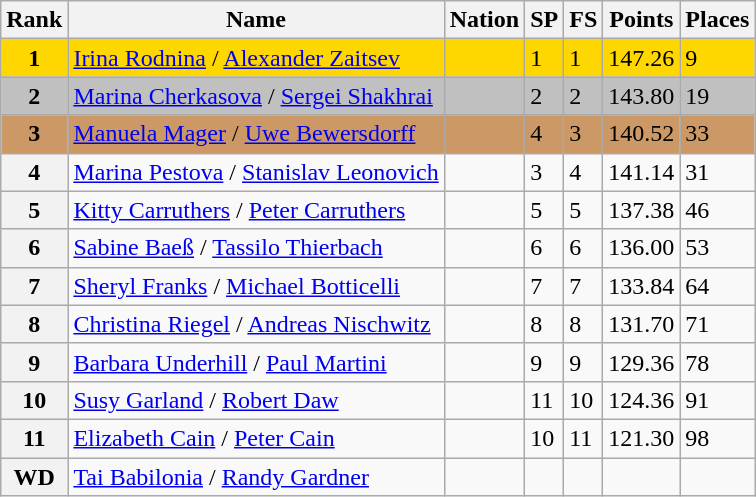<table class="wikitable">
<tr>
<th>Rank</th>
<th>Name</th>
<th>Nation</th>
<th>SP</th>
<th>FS</th>
<th>Points</th>
<th>Places</th>
</tr>
<tr bgcolor="gold">
<td align="center"><strong>1</strong></td>
<td><a href='#'>Irina Rodnina</a> / <a href='#'>Alexander Zaitsev</a></td>
<td></td>
<td>1</td>
<td>1</td>
<td>147.26</td>
<td>9</td>
</tr>
<tr bgcolor="silver">
<td align="center"><strong>2</strong></td>
<td><a href='#'>Marina Cherkasova</a> / <a href='#'>Sergei Shakhrai</a></td>
<td></td>
<td>2</td>
<td>2</td>
<td>143.80</td>
<td>19</td>
</tr>
<tr bgcolor="cc9966">
<td align="center"><strong>3</strong></td>
<td><a href='#'>Manuela Mager</a> / <a href='#'>Uwe Bewersdorff</a></td>
<td></td>
<td>4</td>
<td>3</td>
<td>140.52</td>
<td>33</td>
</tr>
<tr>
<th>4</th>
<td><a href='#'>Marina Pestova</a> / <a href='#'>Stanislav Leonovich</a></td>
<td></td>
<td>3</td>
<td>4</td>
<td>141.14</td>
<td>31</td>
</tr>
<tr>
<th>5</th>
<td><a href='#'>Kitty Carruthers</a> / <a href='#'>Peter Carruthers</a></td>
<td></td>
<td>5</td>
<td>5</td>
<td>137.38</td>
<td>46</td>
</tr>
<tr>
<th>6</th>
<td><a href='#'>Sabine Baeß</a> / <a href='#'>Tassilo Thierbach</a></td>
<td></td>
<td>6</td>
<td>6</td>
<td>136.00</td>
<td>53</td>
</tr>
<tr>
<th>7</th>
<td><a href='#'>Sheryl Franks</a> / <a href='#'>Michael Botticelli</a></td>
<td></td>
<td>7</td>
<td>7</td>
<td>133.84</td>
<td>64</td>
</tr>
<tr>
<th>8</th>
<td><a href='#'>Christina Riegel</a> / <a href='#'>Andreas Nischwitz</a></td>
<td></td>
<td>8</td>
<td>8</td>
<td>131.70</td>
<td>71</td>
</tr>
<tr>
<th>9</th>
<td><a href='#'>Barbara Underhill</a> / <a href='#'>Paul Martini</a></td>
<td></td>
<td>9</td>
<td>9</td>
<td>129.36</td>
<td>78</td>
</tr>
<tr>
<th>10</th>
<td><a href='#'>Susy Garland</a> / <a href='#'>Robert Daw</a></td>
<td></td>
<td>11</td>
<td>10</td>
<td>124.36</td>
<td>91</td>
</tr>
<tr>
<th>11</th>
<td><a href='#'>Elizabeth Cain</a> / <a href='#'>Peter Cain</a></td>
<td></td>
<td>10</td>
<td>11</td>
<td>121.30</td>
<td>98</td>
</tr>
<tr>
<th>WD</th>
<td><a href='#'>Tai Babilonia</a> / <a href='#'>Randy Gardner</a></td>
<td></td>
<td></td>
<td></td>
<td></td>
<td></td>
</tr>
</table>
